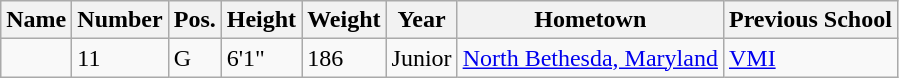<table class="wikitable sortable">
<tr>
<th>Name</th>
<th>Number</th>
<th>Pos.</th>
<th>Height</th>
<th>Weight</th>
<th>Year</th>
<th>Hometown</th>
<th class="unsortable">Previous School</th>
</tr>
<tr>
<td></td>
<td>11</td>
<td>G</td>
<td>6'1"</td>
<td>186</td>
<td>Junior</td>
<td><a href='#'>North Bethesda, Maryland</a></td>
<td><a href='#'>VMI</a></td>
</tr>
</table>
